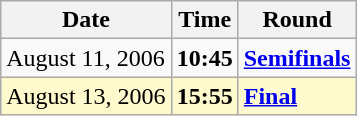<table class="wikitable">
<tr>
<th>Date</th>
<th>Time</th>
<th>Round</th>
</tr>
<tr>
<td>August 11, 2006</td>
<td><strong>10:45</strong></td>
<td><strong><a href='#'>Semifinals</a></strong></td>
</tr>
<tr style=background:lemonchiffon>
<td>August 13, 2006</td>
<td><strong>15:55</strong></td>
<td><strong><a href='#'>Final</a></strong></td>
</tr>
</table>
